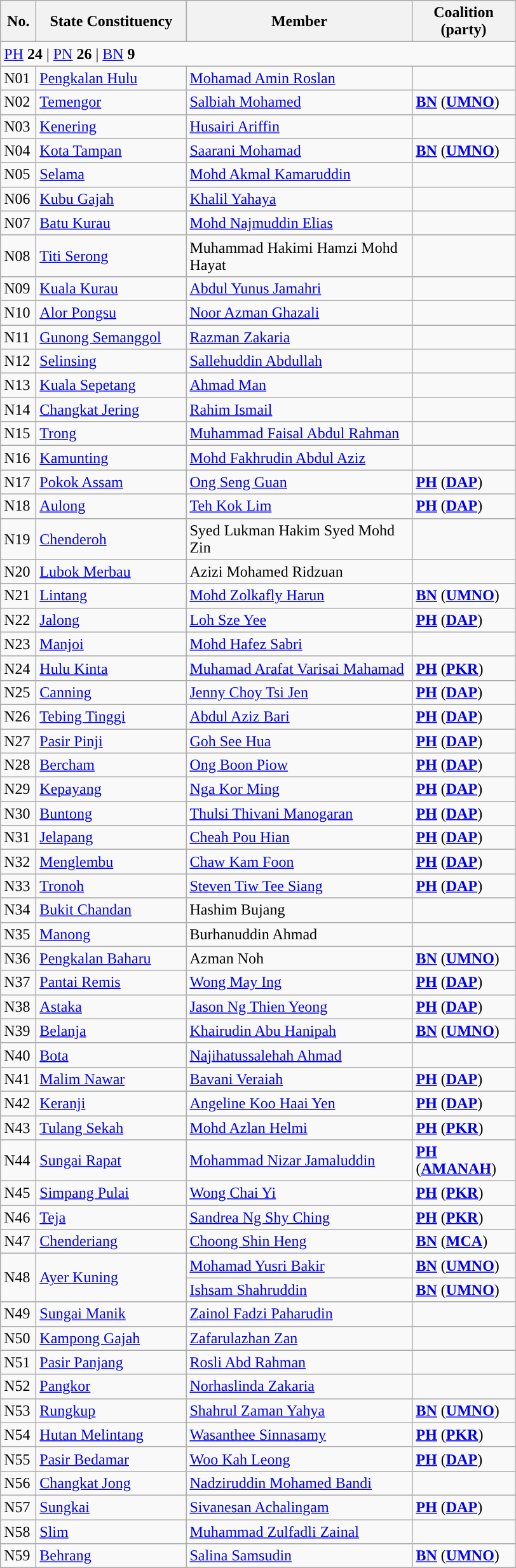<table class="wikitable sortable">
<tr>
<th style="width:30px;">No.</th>
<th style="width:150px;">State Constituency</th>
<th style="width:230px;">Member</th>
<th style="width:100px;">Coalition (party)</th>
</tr>
<tr>
<td colspan="4"><a href='#'>PH</a> <strong>24</strong> | <a href='#'>PN</a> <strong>26</strong> | <a href='#'>BN</a> <strong>9</strong></td>
</tr>
<tr>
<td>N01</td>
<td><a href='#'>Pengkalan Hulu</a></td>
<td><a href='#'>Mohamad Amin Roslan</a></td>
<td></td>
</tr>
<tr>
<td>N02</td>
<td><a href='#'>Temengor</a></td>
<td><a href='#'>Salbiah Mohamed</a></td>
<td><strong><a href='#'>BN</a></strong> (<strong><a href='#'>UMNO</a></strong>)</td>
</tr>
<tr>
<td>N03</td>
<td><a href='#'>Kenering</a></td>
<td><a href='#'>Husairi Ariffin</a></td>
<td></td>
</tr>
<tr>
<td>N04</td>
<td><a href='#'>Kota Tampan</a></td>
<td><a href='#'>Saarani Mohamad</a></td>
<td><strong><a href='#'>BN</a></strong> (<strong><a href='#'>UMNO</a></strong>)</td>
</tr>
<tr>
<td>N05</td>
<td><a href='#'>Selama</a></td>
<td><a href='#'>Mohd Akmal Kamaruddin</a></td>
<td></td>
</tr>
<tr>
<td>N06</td>
<td><a href='#'>Kubu Gajah</a></td>
<td><a href='#'>Khalil Yahaya</a></td>
<td></td>
</tr>
<tr>
<td>N07</td>
<td><a href='#'>Batu Kurau</a></td>
<td><a href='#'>Mohd Najmuddin Elias</a></td>
<td></td>
</tr>
<tr>
<td>N08</td>
<td><a href='#'>Titi Serong</a></td>
<td>Muhammad Hakimi Hamzi Mohd Hayat</td>
<td></td>
</tr>
<tr>
<td>N09</td>
<td><a href='#'>Kuala Kurau</a></td>
<td><a href='#'>Abdul Yunus Jamahri</a></td>
<td></td>
</tr>
<tr>
<td>N10</td>
<td><a href='#'>Alor Pongsu</a></td>
<td><a href='#'>Noor Azman Ghazali</a></td>
<td></td>
</tr>
<tr>
<td>N11</td>
<td><a href='#'>Gunong Semanggol</a></td>
<td><a href='#'>Razman Zakaria</a></td>
<td></td>
</tr>
<tr>
<td>N12</td>
<td><a href='#'>Selinsing</a></td>
<td><a href='#'>Sallehuddin Abdullah</a></td>
<td></td>
</tr>
<tr>
<td>N13</td>
<td><a href='#'>Kuala Sepetang</a></td>
<td><a href='#'>Ahmad Man</a></td>
<td></td>
</tr>
<tr>
<td>N14</td>
<td><a href='#'>Changkat Jering</a></td>
<td><a href='#'>Rahim Ismail</a></td>
<td></td>
</tr>
<tr>
<td>N15</td>
<td><a href='#'>Trong</a></td>
<td><a href='#'>Muhammad Faisal Abdul Rahman</a></td>
<td></td>
</tr>
<tr>
<td>N16</td>
<td><a href='#'>Kamunting</a></td>
<td><a href='#'>Mohd Fakhrudin Abdul Aziz</a></td>
<td></td>
</tr>
<tr>
<td>N17</td>
<td><a href='#'>Pokok Assam</a></td>
<td><a href='#'>Ong Seng Guan</a></td>
<td><strong><a href='#'>PH</a></strong> (<strong><a href='#'>DAP</a></strong>)</td>
</tr>
<tr>
<td>N18</td>
<td><a href='#'>Aulong</a></td>
<td><a href='#'>Teh Kok Lim</a></td>
<td><strong><a href='#'>PH</a></strong> (<strong><a href='#'>DAP</a></strong>)</td>
</tr>
<tr>
<td>N19</td>
<td><a href='#'>Chenderoh</a></td>
<td>Syed Lukman Hakim Syed Mohd Zin</td>
<td></td>
</tr>
<tr>
<td>N20</td>
<td><a href='#'>Lubok Merbau</a></td>
<td>Azizi Mohamed Ridzuan</td>
<td></td>
</tr>
<tr>
<td>N21</td>
<td><a href='#'>Lintang</a></td>
<td><a href='#'>Mohd Zolkafly Harun</a></td>
<td><strong><a href='#'>BN</a></strong> (<strong><a href='#'>UMNO</a></strong>)</td>
</tr>
<tr>
<td>N22</td>
<td><a href='#'>Jalong</a></td>
<td><a href='#'>Loh Sze Yee</a></td>
<td><strong><a href='#'>PH</a></strong> (<strong><a href='#'>DAP</a></strong>)</td>
</tr>
<tr>
<td>N23</td>
<td><a href='#'>Manjoi</a></td>
<td><a href='#'>Mohd Hafez Sabri</a></td>
<td></td>
</tr>
<tr>
<td>N24</td>
<td><a href='#'>Hulu Kinta</a></td>
<td><a href='#'>Muhamad Arafat Varisai Mahamad</a></td>
<td><strong><a href='#'>PH</a></strong> (<strong><a href='#'>PKR</a></strong>)</td>
</tr>
<tr>
<td>N25</td>
<td><a href='#'>Canning</a></td>
<td><a href='#'>Jenny Choy Tsi Jen</a></td>
<td><strong><a href='#'>PH</a></strong> (<strong><a href='#'>DAP</a></strong>)</td>
</tr>
<tr>
<td>N26</td>
<td><a href='#'>Tebing Tinggi</a></td>
<td><a href='#'>Abdul Aziz Bari</a></td>
<td><strong><a href='#'>PH</a></strong> (<strong><a href='#'>DAP</a></strong>)</td>
</tr>
<tr>
<td>N27</td>
<td><a href='#'>Pasir Pinji</a></td>
<td><a href='#'>Goh See Hua</a></td>
<td><strong><a href='#'>PH</a></strong> (<strong><a href='#'>DAP</a></strong>)</td>
</tr>
<tr>
<td>N28</td>
<td><a href='#'>Bercham</a></td>
<td><a href='#'>Ong Boon Piow</a></td>
<td><strong><a href='#'>PH</a></strong> (<strong><a href='#'>DAP</a></strong>)</td>
</tr>
<tr>
<td>N29</td>
<td><a href='#'>Kepayang</a></td>
<td><a href='#'>Nga Kor Ming</a></td>
<td><strong><a href='#'>PH</a></strong> (<strong><a href='#'>DAP</a></strong>)</td>
</tr>
<tr>
<td>N30</td>
<td><a href='#'>Buntong</a></td>
<td><a href='#'>Thulsi Thivani Manogaran</a></td>
<td><strong><a href='#'>PH</a></strong> (<strong><a href='#'>DAP</a></strong>)</td>
</tr>
<tr>
<td>N31</td>
<td><a href='#'>Jelapang</a></td>
<td><a href='#'>Cheah Pou Hian</a></td>
<td><strong><a href='#'>PH</a></strong> (<strong><a href='#'>DAP</a></strong>)</td>
</tr>
<tr>
<td>N32</td>
<td><a href='#'>Menglembu</a></td>
<td><a href='#'>Chaw Kam Foon</a></td>
<td><strong><a href='#'>PH</a></strong> (<strong><a href='#'>DAP</a></strong>)</td>
</tr>
<tr>
<td>N33</td>
<td><a href='#'>Tronoh</a></td>
<td><a href='#'>Steven Tiw Tee Siang</a></td>
<td><strong><a href='#'>PH</a></strong> (<strong><a href='#'>DAP</a></strong>)</td>
</tr>
<tr>
<td>N34</td>
<td><a href='#'>Bukit Chandan</a></td>
<td>Hashim Bujang</td>
<td></td>
</tr>
<tr>
<td>N35</td>
<td><a href='#'>Manong</a></td>
<td>Burhanuddin Ahmad</td>
<td></td>
</tr>
<tr>
<td>N36</td>
<td><a href='#'>Pengkalan Baharu</a></td>
<td>Azman Noh</td>
<td><strong><a href='#'>BN</a></strong> (<strong><a href='#'>UMNO</a></strong>)</td>
</tr>
<tr>
<td>N37</td>
<td><a href='#'>Pantai Remis</a></td>
<td><a href='#'>Wong May Ing</a></td>
<td><strong><a href='#'>PH</a></strong> (<strong><a href='#'>DAP</a></strong>)</td>
</tr>
<tr>
<td>N38</td>
<td><a href='#'>Astaka</a></td>
<td><a href='#'>Jason Ng Thien Yeong</a></td>
<td><strong><a href='#'>PH</a></strong> (<strong><a href='#'>DAP</a></strong>)</td>
</tr>
<tr>
<td>N39</td>
<td><a href='#'>Belanja</a></td>
<td><a href='#'>Khairudin Abu Hanipah</a></td>
<td><strong><a href='#'>BN</a></strong> (<strong><a href='#'>UMNO</a></strong>)</td>
</tr>
<tr>
<td>N40</td>
<td><a href='#'>Bota</a></td>
<td><a href='#'>Najihatussalehah Ahmad</a></td>
<td></td>
</tr>
<tr>
<td>N41</td>
<td><a href='#'>Malim Nawar</a></td>
<td><a href='#'>Bavani Veraiah</a></td>
<td><strong><a href='#'>PH</a></strong> (<strong><a href='#'>DAP</a></strong>)</td>
</tr>
<tr>
<td>N42</td>
<td><a href='#'>Keranji</a></td>
<td><a href='#'>Angeline Koo Haai Yen</a></td>
<td><strong><a href='#'>PH</a></strong> (<strong><a href='#'>DAP</a></strong>)</td>
</tr>
<tr>
<td>N43</td>
<td><a href='#'>Tulang Sekah</a></td>
<td><a href='#'>Mohd Azlan Helmi</a></td>
<td><strong><a href='#'>PH</a></strong> (<strong><a href='#'>PKR</a></strong>)</td>
</tr>
<tr>
<td>N44</td>
<td><a href='#'>Sungai Rapat</a></td>
<td><a href='#'>Mohammad Nizar Jamaluddin</a></td>
<td><strong><a href='#'>PH</a></strong> (<strong><a href='#'>AMANAH</a></strong>)</td>
</tr>
<tr>
<td>N45</td>
<td><a href='#'>Simpang Pulai</a></td>
<td><a href='#'>Wong Chai Yi</a></td>
<td><strong><a href='#'>PH</a></strong> (<strong><a href='#'>PKR</a></strong>)</td>
</tr>
<tr>
<td>N46</td>
<td><a href='#'>Teja</a></td>
<td><a href='#'>Sandrea Ng Shy Ching</a></td>
<td><strong><a href='#'>PH</a></strong> (<strong><a href='#'>PKR</a></strong>)</td>
</tr>
<tr>
<td>N47</td>
<td><a href='#'>Chenderiang</a></td>
<td><a href='#'>Choong Shin Heng</a></td>
<td><strong><a href='#'>BN</a></strong> (<strong><a href='#'>MCA</a></strong>)</td>
</tr>
<tr>
<td rowspan=2>N48</td>
<td rowspan=2><a href='#'>Ayer Kuning</a></td>
<td><a href='#'>Mohamad Yusri Bakir</a> </td>
<td><strong><a href='#'>BN</a></strong> (<strong><a href='#'>UMNO</a></strong>)</td>
</tr>
<tr>
<td><a href='#'>Ishsam Shahruddin</a> </td>
<td><strong><a href='#'>BN</a></strong> (<strong><a href='#'>UMNO</a></strong>)</td>
</tr>
<tr>
<td>N49</td>
<td><a href='#'>Sungai Manik</a></td>
<td><a href='#'>Zainol Fadzi Paharudin</a></td>
<td></td>
</tr>
<tr>
<td>N50</td>
<td><a href='#'>Kampong Gajah</a></td>
<td><a href='#'>Zafarulazhan Zan</a></td>
<td></td>
</tr>
<tr>
<td>N51</td>
<td><a href='#'>Pasir Panjang</a></td>
<td><a href='#'>Rosli Abd Rahman</a></td>
<td></td>
</tr>
<tr>
<td>N52</td>
<td><a href='#'>Pangkor</a></td>
<td><a href='#'>Norhaslinda Zakaria</a></td>
<td></td>
</tr>
<tr>
<td>N53</td>
<td><a href='#'>Rungkup</a></td>
<td><a href='#'>Shahrul Zaman Yahya</a></td>
<td><strong><a href='#'>BN</a></strong> (<strong><a href='#'>UMNO</a></strong>)</td>
</tr>
<tr>
<td>N54</td>
<td><a href='#'>Hutan Melintang</a></td>
<td><a href='#'>Wasanthee Sinnasamy</a></td>
<td><strong><a href='#'>PH</a></strong> (<strong><a href='#'>PKR</a></strong>)</td>
</tr>
<tr>
<td>N55</td>
<td><a href='#'>Pasir Bedamar</a></td>
<td><a href='#'>Woo Kah Leong</a></td>
<td><strong><a href='#'>PH</a></strong> (<strong><a href='#'>DAP</a></strong>)</td>
</tr>
<tr>
<td>N56</td>
<td><a href='#'>Changkat Jong</a></td>
<td><a href='#'>Nadziruddin Mohamed Bandi</a></td>
<td></td>
</tr>
<tr>
<td>N57</td>
<td><a href='#'>Sungkai</a></td>
<td><a href='#'>Sivanesan Achalingam</a></td>
<td><strong><a href='#'>PH</a></strong> (<strong><a href='#'>DAP</a></strong>)</td>
</tr>
<tr>
<td>N58</td>
<td><a href='#'>Slim</a></td>
<td><a href='#'>Muhammad Zulfadli Zainal</a></td>
<td></td>
</tr>
<tr>
<td>N59</td>
<td><a href='#'>Behrang</a></td>
<td><a href='#'>Salina Samsudin</a></td>
<td><strong><a href='#'>BN</a></strong> (<strong><a href='#'>UMNO</a></strong>)</td>
</tr>
</table>
